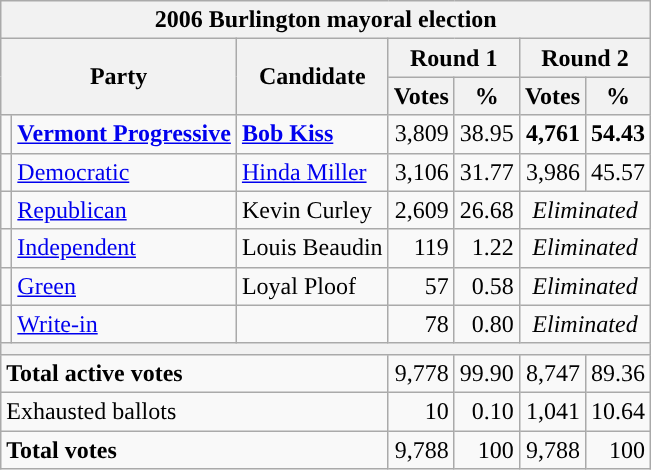<table class="wikitable">
<tr>
<th colspan="12">2006 Burlington mayoral election</th>
</tr>
<tr>
<th colspan="2" rowspan="2">Party</th>
<th rowspan="2">Candidate</th>
<th colspan="2">Round 1</th>
<th colspan=2>Round 2</th>
</tr>
<tr>
<th>Votes</th>
<th>%</th>
<th>Votes</th>
<th>%</th>
</tr>
<tr align=right>
<td style="background-color:"></td>
<td align=left><strong><a href='#'>Vermont Progressive</a></strong></td>
<td align=left><strong><a href='#'>Bob Kiss</a></strong></td>
<td>3,809</td>
<td>38.95</td>
<td><strong>4,761</strong></td>
<td><strong>54.43</strong></td>
</tr>
<tr align=right>
<td style="background-color:"></td>
<td align=left><a href='#'>Democratic</a></td>
<td align=left><a href='#'>Hinda Miller</a></td>
<td>3,106</td>
<td>31.77</td>
<td>3,986</td>
<td>45.57</td>
</tr>
<tr align=right>
<td style="background-color:"></td>
<td align=left><a href='#'>Republican</a></td>
<td align=left>Kevin Curley</td>
<td>2,609</td>
<td>26.68</td>
<td colspan=2 align=center><em>Eliminated</em></td>
</tr>
<tr align=right>
<td style="background-color:"></td>
<td align=left><a href='#'>Independent</a></td>
<td align=left>Louis Beaudin</td>
<td>119</td>
<td>1.22</td>
<td colspan=2 align=center><em>Eliminated</em></td>
</tr>
<tr align=right>
<td style="background-color:"></td>
<td align=left><a href='#'>Green</a></td>
<td align=left>Loyal Ploof</td>
<td>57</td>
<td>0.58</td>
<td colspan=2 align=center><em>Eliminated</em></td>
</tr>
<tr align=right>
<td style="background-color:"></td>
<td align=left><a href='#'>Write-in</a></td>
<td></td>
<td>78</td>
<td>0.80</td>
<td colspan=2 align=center><em>Eliminated</em></td>
</tr>
<tr>
<th colspan=7></th>
</tr>
<tr align=right>
<td colspan=3 align=left><strong>Total active votes</strong></td>
<td>9,778</td>
<td>99.90</td>
<td>8,747</td>
<td>89.36</td>
</tr>
<tr align=right>
<td colspan=3 align=left>Exhausted ballots</td>
<td>10</td>
<td>0.10</td>
<td>1,041</td>
<td>10.64</td>
</tr>
<tr align=right>
<td colspan=3 align=left><strong>Total votes</strong></td>
<td>9,788</td>
<td>100</td>
<td>9,788</td>
<td>100</td>
</tr>
</table>
